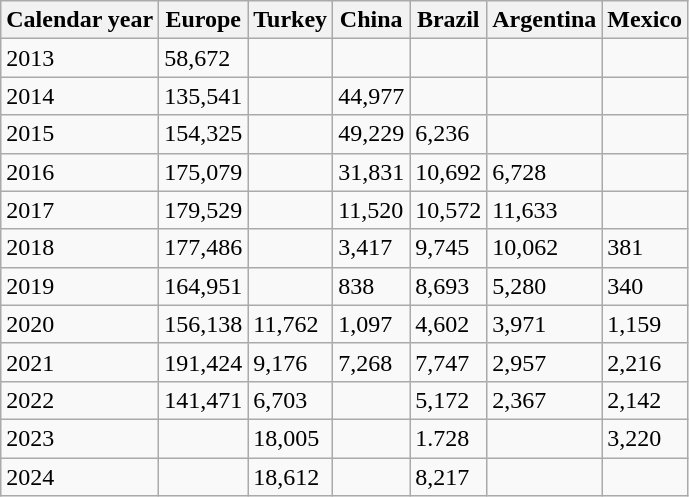<table class="wikitable">
<tr>
<th>Calendar year</th>
<th>Europe</th>
<th>Turkey</th>
<th>China</th>
<th>Brazil</th>
<th>Argentina</th>
<th>Mexico</th>
</tr>
<tr>
<td>2013</td>
<td>58,672</td>
<td></td>
<td></td>
<td></td>
<td></td>
<td></td>
</tr>
<tr>
<td>2014</td>
<td>135,541</td>
<td></td>
<td>44,977</td>
<td></td>
<td></td>
<td></td>
</tr>
<tr>
<td>2015</td>
<td>154,325</td>
<td></td>
<td>49,229</td>
<td>6,236</td>
<td></td>
<td></td>
</tr>
<tr>
<td>2016</td>
<td>175,079</td>
<td></td>
<td>31,831</td>
<td>10,692</td>
<td>6,728</td>
<td></td>
</tr>
<tr>
<td>2017</td>
<td>179,529</td>
<td></td>
<td>11,520</td>
<td>10,572</td>
<td>11,633</td>
<td></td>
</tr>
<tr>
<td>2018</td>
<td>177,486</td>
<td></td>
<td>3,417</td>
<td>9,745</td>
<td>10,062</td>
<td>381</td>
</tr>
<tr>
<td>2019</td>
<td>164,951</td>
<td></td>
<td>838</td>
<td>8,693</td>
<td>5,280</td>
<td>340</td>
</tr>
<tr>
<td>2020</td>
<td>156,138</td>
<td>11,762</td>
<td>1,097</td>
<td>4,602</td>
<td>3,971</td>
<td>1,159</td>
</tr>
<tr>
<td>2021</td>
<td>191,424</td>
<td>9,176</td>
<td>7,268</td>
<td>7,747</td>
<td>2,957</td>
<td>2,216</td>
</tr>
<tr>
<td>2022</td>
<td>141,471</td>
<td>6,703</td>
<td></td>
<td>5,172</td>
<td>2,367</td>
<td>2,142</td>
</tr>
<tr>
<td>2023</td>
<td></td>
<td>18,005</td>
<td></td>
<td>1.728</td>
<td></td>
<td>3,220</td>
</tr>
<tr>
<td>2024</td>
<td></td>
<td>18,612</td>
<td></td>
<td>8,217</td>
<td></td>
<td></td>
</tr>
</table>
